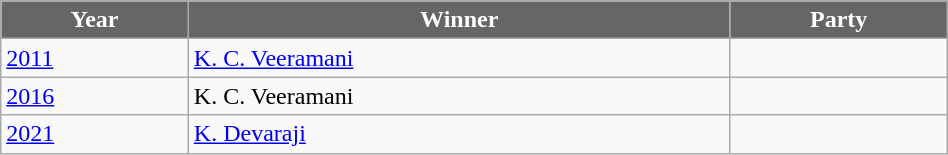<table class="wikitable" width="50%">
<tr>
<th style="background-color:#666666; color:white">Year</th>
<th style="background-color:#666666; color:white">Winner</th>
<th style="background-color:#666666; color:white" colspan="2">Party</th>
</tr>
<tr>
<td><a href='#'>2011</a></td>
<td><a href='#'>K. C. Veeramani</a></td>
<td></td>
</tr>
<tr>
<td><a href='#'>2016</a></td>
<td>K. C. Veeramani</td>
<td></td>
</tr>
<tr>
<td><a href='#'>2021</a></td>
<td><a href='#'>K. Devaraji</a></td>
<td></td>
</tr>
</table>
